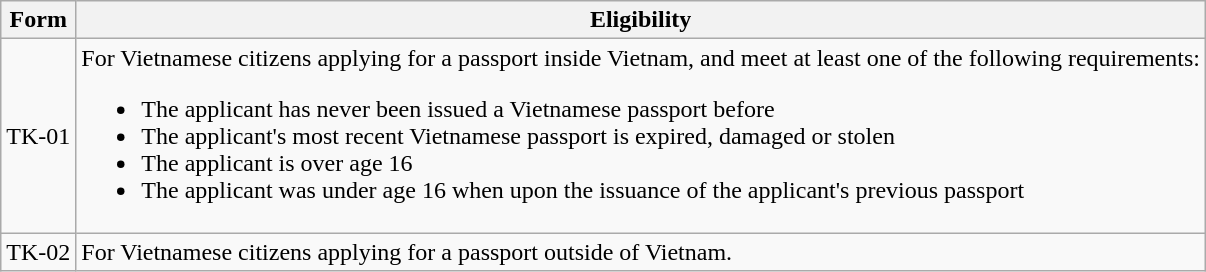<table class="wikitable">
<tr>
<th>Form</th>
<th>Eligibility</th>
</tr>
<tr>
<td>TK-01</td>
<td>For Vietnamese citizens applying for a passport inside Vietnam, and meet at least one of the following requirements:<br><ul><li>The applicant has never been issued a Vietnamese passport before</li><li>The applicant's most recent Vietnamese passport is expired, damaged or stolen</li><li>The applicant is over age 16</li><li>The applicant was under age 16 when upon the issuance of the applicant's previous passport</li></ul></td>
</tr>
<tr>
<td>TK-02</td>
<td>For Vietnamese citizens applying for a passport outside of Vietnam.</td>
</tr>
</table>
